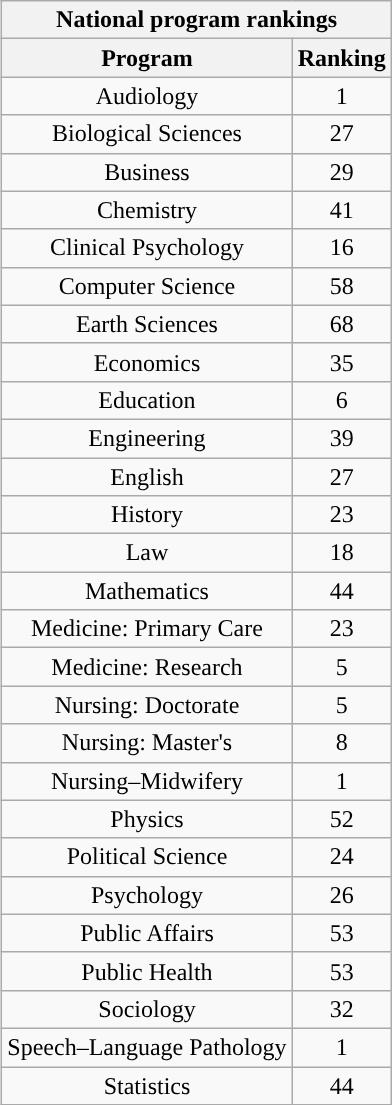<table class="wikitable sortable collapsible collapsed" style="float:right; text-align:center">
<tr>
<th colspan=4>National program rankings</th>
</tr>
<tr>
<th>Program</th>
<th>Ranking</th>
</tr>
<tr>
<td>Audiology</td>
<td>1</td>
</tr>
<tr>
<td>Biological Sciences</td>
<td>27</td>
</tr>
<tr>
<td>Business</td>
<td>29</td>
</tr>
<tr>
<td>Chemistry</td>
<td>41</td>
</tr>
<tr>
<td>Clinical Psychology</td>
<td>16</td>
</tr>
<tr>
<td>Computer Science</td>
<td>58</td>
</tr>
<tr>
<td>Earth Sciences</td>
<td>68</td>
</tr>
<tr>
<td>Economics</td>
<td>35</td>
</tr>
<tr>
<td>Education</td>
<td>6</td>
</tr>
<tr>
<td>Engineering</td>
<td>39</td>
</tr>
<tr>
<td>English</td>
<td>27</td>
</tr>
<tr>
<td>History</td>
<td>23</td>
</tr>
<tr>
<td>Law</td>
<td>18</td>
</tr>
<tr>
<td>Mathematics</td>
<td>44</td>
</tr>
<tr>
<td>Medicine: Primary Care</td>
<td>23</td>
</tr>
<tr>
<td>Medicine: Research</td>
<td>5</td>
</tr>
<tr>
<td>Nursing: Doctorate</td>
<td>5</td>
</tr>
<tr>
<td>Nursing: Master's</td>
<td>8</td>
</tr>
<tr>
<td>Nursing–Midwifery</td>
<td>1</td>
</tr>
<tr>
<td>Physics</td>
<td>52</td>
</tr>
<tr>
<td>Political Science</td>
<td>24</td>
</tr>
<tr>
<td>Psychology</td>
<td>26</td>
</tr>
<tr>
<td>Public Affairs</td>
<td>53</td>
</tr>
<tr>
<td>Public Health</td>
<td>53</td>
</tr>
<tr>
<td>Sociology</td>
<td>32</td>
</tr>
<tr>
<td>Speech–Language Pathology</td>
<td>1</td>
</tr>
<tr>
<td>Statistics</td>
<td>44</td>
</tr>
</table>
